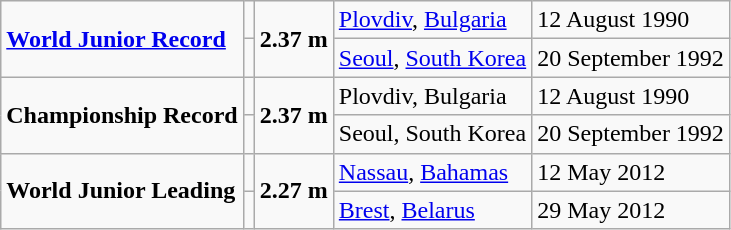<table class="wikitable">
<tr>
<td rowspan=2><strong><a href='#'>World Junior Record</a></strong></td>
<td></td>
<td rowspan=2><strong>2.37 m</strong></td>
<td><a href='#'>Plovdiv</a>, <a href='#'>Bulgaria</a></td>
<td>12 August 1990</td>
</tr>
<tr>
<td></td>
<td><a href='#'>Seoul</a>, <a href='#'>South Korea</a></td>
<td>20 September 1992</td>
</tr>
<tr>
<td rowspan=2><strong>Championship Record</strong></td>
<td></td>
<td rowspan=2><strong>2.37 m</strong></td>
<td>Plovdiv, Bulgaria</td>
<td>12 August 1990</td>
</tr>
<tr>
<td></td>
<td>Seoul, South Korea</td>
<td>20 September 1992</td>
</tr>
<tr>
<td rowspan=2><strong>World Junior Leading</strong></td>
<td></td>
<td rowspan=2><strong>2.27 m</strong></td>
<td><a href='#'>Nassau</a>, <a href='#'>Bahamas</a></td>
<td>12 May 2012</td>
</tr>
<tr>
<td></td>
<td><a href='#'>Brest</a>, <a href='#'>Belarus</a></td>
<td>29 May 2012</td>
</tr>
</table>
